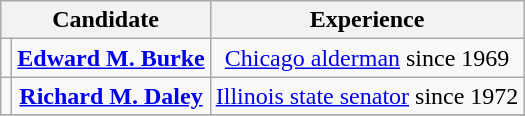<table class="wikitable" style="text-align:center">
<tr>
<th colspan="2">Candidate</th>
<th>Experience</th>
</tr>
<tr>
<td></td>
<td><strong><a href='#'>Edward M. Burke</a></strong></td>
<td><a href='#'>Chicago alderman</a> since 1969</td>
</tr>
<tr>
<td></td>
<td><strong><a href='#'>Richard M. Daley</a></strong></td>
<td><a href='#'>Illinois state senator</a> since 1972</td>
</tr>
<tr>
</tr>
</table>
